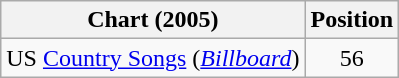<table class="wikitable sortable">
<tr>
<th scope="col">Chart (2005)</th>
<th scope="col">Position</th>
</tr>
<tr>
<td>US <a href='#'>Country Songs</a> (<em><a href='#'>Billboard</a></em>)</td>
<td align="center">56</td>
</tr>
</table>
